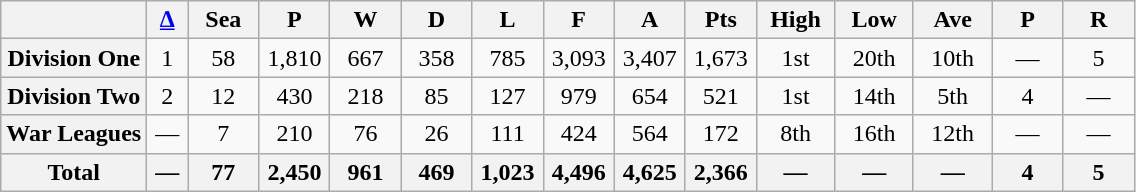<table class="wikitable" style="text-align:center">
<tr>
<th class="unsortable"!width="55" scope="col"></th>
<th width="20" scope="col"><a href='#'><strong>∆</strong></a></th>
<th width="40" scope="col"><abbr>Sea</abbr></th>
<th width="40" scope="col"><abbr>P</abbr></th>
<th width="40" scope="col"><abbr>W</abbr></th>
<th width="40" scope="col"><abbr>D</abbr></th>
<th width="40" scope="col"><abbr>L</abbr></th>
<th width="40" scope="col"><abbr>F</abbr></th>
<th width="40" scope="col"><abbr>A</abbr></th>
<th width="40" scope="col"><abbr>Pts</abbr></th>
<th width="45" scope="col"><abbr>High</abbr></th>
<th width="45" scope="col"><abbr>Low</abbr></th>
<th width="45" scope="col"><abbr>Ave</abbr></th>
<th width="40" scope="col"><abbr>P</abbr></th>
<th width="40" scope="col"><abbr>R</abbr></th>
</tr>
<tr>
<th>Division One</th>
<td>1</td>
<td>58</td>
<td>1,810</td>
<td>667</td>
<td>358</td>
<td>785</td>
<td>3,093</td>
<td>3,407</td>
<td>1,673</td>
<td>1st</td>
<td>20th</td>
<td>10th</td>
<td>—</td>
<td>5</td>
</tr>
<tr>
<th>Division Two</th>
<td>2</td>
<td>12</td>
<td>430</td>
<td>218</td>
<td>85</td>
<td>127</td>
<td>979</td>
<td>654</td>
<td>521</td>
<td>1st</td>
<td>14th</td>
<td>5th</td>
<td>4</td>
<td>—</td>
</tr>
<tr>
<th>War Leagues</th>
<td>—</td>
<td>7</td>
<td>210</td>
<td>76</td>
<td>26</td>
<td>111</td>
<td>424</td>
<td>564</td>
<td>172</td>
<td>8th</td>
<td>16th</td>
<td>12th</td>
<td>—</td>
<td>—</td>
</tr>
<tr>
<th>Total</th>
<th>—</th>
<th>77</th>
<th>2,450</th>
<th>961</th>
<th>469</th>
<th>1,023</th>
<th>4,496</th>
<th>4,625</th>
<th>2,366</th>
<th>—</th>
<th>—</th>
<th>—</th>
<th>4</th>
<th>5</th>
</tr>
</table>
